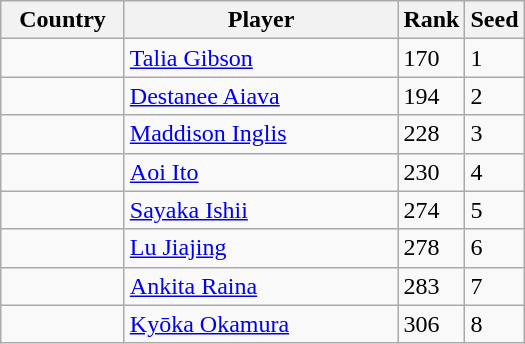<table class="wikitable">
<tr>
<th width="75">Country</th>
<th width="175">Player</th>
<th>Rank</th>
<th>Seed</th>
</tr>
<tr>
<td></td>
<td><a href='#'>Talia Gibson</a></td>
<td>170</td>
<td>1</td>
</tr>
<tr>
<td></td>
<td><a href='#'>Destanee Aiava</a></td>
<td>194</td>
<td>2</td>
</tr>
<tr>
<td></td>
<td><a href='#'>Maddison Inglis</a></td>
<td>228</td>
<td>3</td>
</tr>
<tr>
<td></td>
<td><a href='#'>Aoi Ito</a></td>
<td>230</td>
<td>4</td>
</tr>
<tr>
<td></td>
<td><a href='#'>Sayaka Ishii</a></td>
<td>274</td>
<td>5</td>
</tr>
<tr>
<td></td>
<td><a href='#'>Lu Jiajing</a></td>
<td>278</td>
<td>6</td>
</tr>
<tr>
<td></td>
<td><a href='#'>Ankita Raina</a></td>
<td>283</td>
<td>7</td>
</tr>
<tr>
<td></td>
<td><a href='#'>Kyōka Okamura</a></td>
<td>306</td>
<td>8</td>
</tr>
</table>
